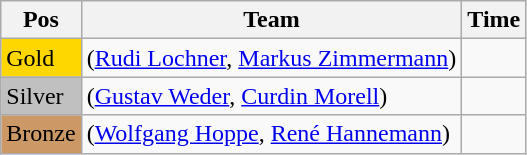<table class="wikitable">
<tr>
<th>Pos</th>
<th>Team</th>
<th>Time</th>
</tr>
<tr>
<td style="background:gold">Gold</td>
<td> (<a href='#'>Rudi Lochner</a>, <a href='#'>Markus Zimmermann</a>)</td>
<td></td>
</tr>
<tr>
<td style="background:silver">Silver</td>
<td> (<a href='#'>Gustav Weder</a>, <a href='#'>Curdin Morell</a>)</td>
<td></td>
</tr>
<tr>
<td style="background:#cc9966">Bronze</td>
<td> (<a href='#'>Wolfgang Hoppe</a>, <a href='#'>René Hannemann</a>)</td>
<td></td>
</tr>
</table>
